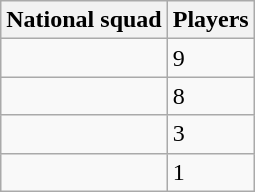<table class="wikitable sortable">
<tr>
<th>National squad</th>
<th>Players</th>
</tr>
<tr>
<td></td>
<td>9</td>
</tr>
<tr>
<td></td>
<td>8</td>
</tr>
<tr>
<td></td>
<td>3</td>
</tr>
<tr>
<td></td>
<td>1</td>
</tr>
</table>
